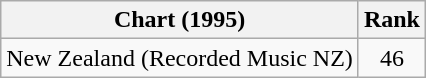<table class="wikitable">
<tr>
<th>Chart (1995)</th>
<th>Rank</th>
</tr>
<tr>
<td>New Zealand (Recorded Music NZ)</td>
<td align="center">46</td>
</tr>
</table>
